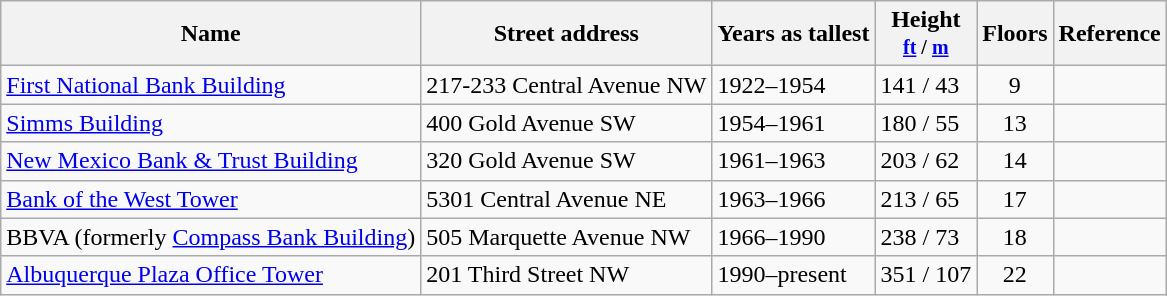<table class="wikitable sortable">
<tr>
<th>Name</th>
<th>Street address</th>
<th>Years as tallest</th>
<th>Height<br><small><a href='#'>ft</a> / <a href='#'>m</a></small></th>
<th>Floors</th>
<th class="unsortable">Reference</th>
</tr>
<tr>
<td><a href='#'>First National Bank Building</a></td>
<td>217-233 Central Avenue NW</td>
<td>1922–1954</td>
<td>141 / 43</td>
<td align="center">9</td>
<td></td>
</tr>
<tr>
<td><a href='#'>Simms Building</a></td>
<td>400 Gold Avenue SW</td>
<td>1954–1961</td>
<td>180 / 55</td>
<td align="center">13</td>
<td></td>
</tr>
<tr>
<td><a href='#'>New Mexico Bank & Trust Building</a></td>
<td>320 Gold Avenue SW</td>
<td>1961–1963</td>
<td>203 / 62</td>
<td align="center">14</td>
<td></td>
</tr>
<tr>
<td><a href='#'>Bank of the West Tower</a></td>
<td>5301 Central Avenue NE</td>
<td>1963–1966</td>
<td>213 / 65</td>
<td align="center">17</td>
<td></td>
</tr>
<tr>
<td>BBVA (formerly <a href='#'>Compass Bank Building</a>)</td>
<td>505 Marquette Avenue NW</td>
<td>1966–1990</td>
<td>238 / 73</td>
<td align="center">18</td>
<td></td>
</tr>
<tr>
<td><a href='#'>Albuquerque Plaza Office Tower</a></td>
<td>201 Third Street NW</td>
<td>1990–present</td>
<td>351 / 107</td>
<td align="center">22</td>
<td></td>
</tr>
</table>
